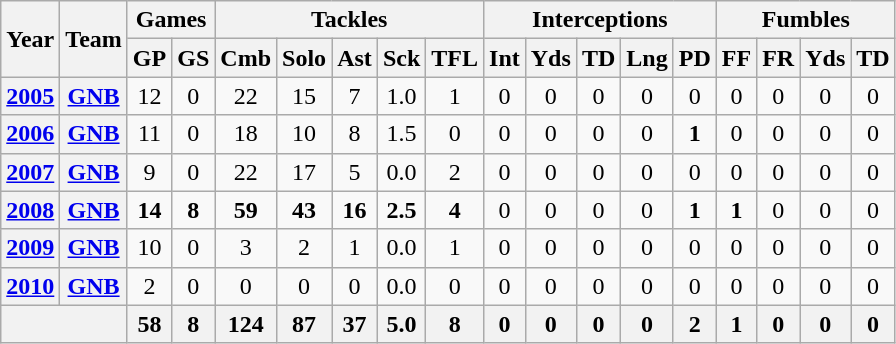<table class="wikitable" style="text-align:center">
<tr>
<th rowspan="2">Year</th>
<th rowspan="2">Team</th>
<th colspan="2">Games</th>
<th colspan="5">Tackles</th>
<th colspan="5">Interceptions</th>
<th colspan="4">Fumbles</th>
</tr>
<tr>
<th>GP</th>
<th>GS</th>
<th>Cmb</th>
<th>Solo</th>
<th>Ast</th>
<th>Sck</th>
<th>TFL</th>
<th>Int</th>
<th>Yds</th>
<th>TD</th>
<th>Lng</th>
<th>PD</th>
<th>FF</th>
<th>FR</th>
<th>Yds</th>
<th>TD</th>
</tr>
<tr>
<th><a href='#'>2005</a></th>
<th><a href='#'>GNB</a></th>
<td>12</td>
<td>0</td>
<td>22</td>
<td>15</td>
<td>7</td>
<td>1.0</td>
<td>1</td>
<td>0</td>
<td>0</td>
<td>0</td>
<td>0</td>
<td>0</td>
<td>0</td>
<td>0</td>
<td>0</td>
<td>0</td>
</tr>
<tr>
<th><a href='#'>2006</a></th>
<th><a href='#'>GNB</a></th>
<td>11</td>
<td>0</td>
<td>18</td>
<td>10</td>
<td>8</td>
<td>1.5</td>
<td>0</td>
<td>0</td>
<td>0</td>
<td>0</td>
<td>0</td>
<td><strong>1</strong></td>
<td>0</td>
<td>0</td>
<td>0</td>
<td>0</td>
</tr>
<tr>
<th><a href='#'>2007</a></th>
<th><a href='#'>GNB</a></th>
<td>9</td>
<td>0</td>
<td>22</td>
<td>17</td>
<td>5</td>
<td>0.0</td>
<td>2</td>
<td>0</td>
<td>0</td>
<td>0</td>
<td>0</td>
<td>0</td>
<td>0</td>
<td>0</td>
<td>0</td>
<td>0</td>
</tr>
<tr>
<th><a href='#'>2008</a></th>
<th><a href='#'>GNB</a></th>
<td><strong>14</strong></td>
<td><strong>8</strong></td>
<td><strong>59</strong></td>
<td><strong>43</strong></td>
<td><strong>16</strong></td>
<td><strong>2.5</strong></td>
<td><strong>4</strong></td>
<td>0</td>
<td>0</td>
<td>0</td>
<td>0</td>
<td><strong>1</strong></td>
<td><strong>1</strong></td>
<td>0</td>
<td>0</td>
<td>0</td>
</tr>
<tr>
<th><a href='#'>2009</a></th>
<th><a href='#'>GNB</a></th>
<td>10</td>
<td>0</td>
<td>3</td>
<td>2</td>
<td>1</td>
<td>0.0</td>
<td>1</td>
<td>0</td>
<td>0</td>
<td>0</td>
<td>0</td>
<td>0</td>
<td>0</td>
<td>0</td>
<td>0</td>
<td>0</td>
</tr>
<tr>
<th><a href='#'>2010</a></th>
<th><a href='#'>GNB</a></th>
<td>2</td>
<td>0</td>
<td>0</td>
<td>0</td>
<td>0</td>
<td>0.0</td>
<td>0</td>
<td>0</td>
<td>0</td>
<td>0</td>
<td>0</td>
<td>0</td>
<td>0</td>
<td>0</td>
<td>0</td>
<td>0</td>
</tr>
<tr>
<th colspan="2"></th>
<th>58</th>
<th>8</th>
<th>124</th>
<th>87</th>
<th>37</th>
<th>5.0</th>
<th>8</th>
<th>0</th>
<th>0</th>
<th>0</th>
<th>0</th>
<th>2</th>
<th>1</th>
<th>0</th>
<th>0</th>
<th>0</th>
</tr>
</table>
